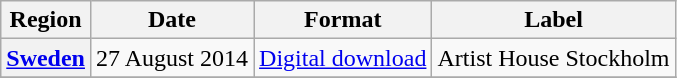<table class="wikitable sortable plainrowheaders">
<tr>
<th scope="col">Region</th>
<th scope="col">Date</th>
<th scope="col">Format</th>
<th scope="col">Label</th>
</tr>
<tr>
<th scope="row"><a href='#'>Sweden</a></th>
<td>27 August 2014</td>
<td><a href='#'>Digital download</a></td>
<td>Artist House Stockholm</td>
</tr>
<tr>
</tr>
</table>
